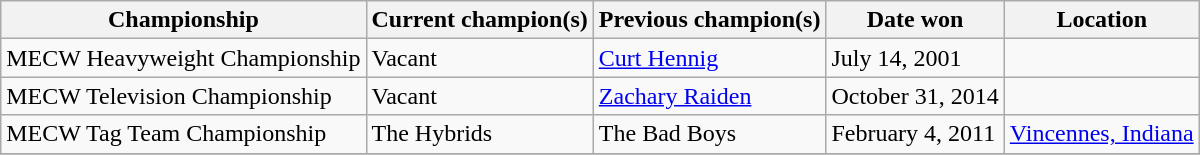<table class="wikitable">
<tr>
<th>Championship</th>
<th>Current champion(s)</th>
<th> Previous champion(s)</th>
<th>Date won</th>
<th>Location</th>
</tr>
<tr>
<td>MECW Heavyweight Championship</td>
<td>Vacant</td>
<td><a href='#'>Curt Hennig</a></td>
<td>July 14, 2001</td>
<td></td>
</tr>
<tr>
<td>MECW Television Championship</td>
<td>Vacant</td>
<td><a href='#'>Zachary Raiden</a></td>
<td>October 31, 2014</td>
<td></td>
</tr>
<tr>
<td>MECW Tag Team Championship</td>
<td>The Hybrids</td>
<td>The Bad Boys</td>
<td>February 4, 2011</td>
<td><a href='#'>Vincennes, Indiana</a></td>
</tr>
<tr>
</tr>
</table>
